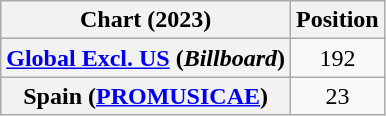<table class="wikitable sortable plainrowheaders" style="text-align:center">
<tr>
<th scope="col">Chart (2023)</th>
<th scope="col">Position</th>
</tr>
<tr>
<th scope="row"><a href='#'>Global Excl. US</a> (<em>Billboard</em>)</th>
<td>192</td>
</tr>
<tr>
<th scope="row">Spain (<a href='#'>PROMUSICAE</a>)</th>
<td>23</td>
</tr>
</table>
